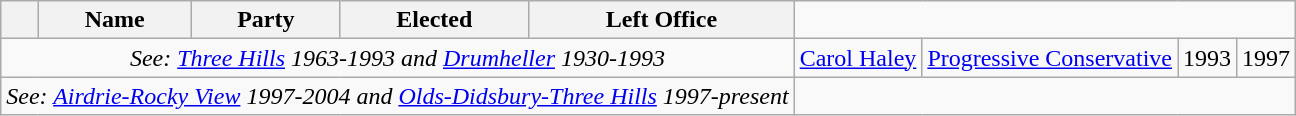<table class="wikitable">
<tr>
<th> </th>
<th>Name</th>
<th>Party</th>
<th>Elected</th>
<th>Left Office</th>
</tr>
<tr>
<td colspan=5 align="center"><em>See: <a href='#'>Three Hills</a> 1963-1993 and <a href='#'>Drumheller</a> 1930-1993</em><br></td>
<td><a href='#'>Carol Haley</a></td>
<td><a href='#'>Progressive Conservative</a></td>
<td>1993</td>
<td>1997</td>
</tr>
<tr>
<td colspan=5 align="center"><em>See: <a href='#'>Airdrie-Rocky View</a> 1997-2004 and <a href='#'>Olds-Didsbury-Three Hills</a> 1997-present</em></td>
</tr>
</table>
